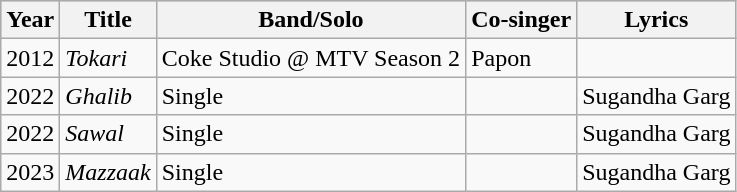<table class="wikitable">
<tr style="background:#ccc; text-align:center;">
<th>Year</th>
<th>Title</th>
<th>Band/Solo</th>
<th>Co-singer</th>
<th>Lyrics</th>
</tr>
<tr>
<td>2012</td>
<td><em>Tokari</em></td>
<td>Coke Studio @ MTV Season 2</td>
<td>Papon</td>
<td></td>
</tr>
<tr>
<td>2022</td>
<td><em>Ghalib</em></td>
<td>Single</td>
<td></td>
<td>Sugandha Garg</td>
</tr>
<tr>
<td>2022</td>
<td><em>Sawal</em></td>
<td>Single</td>
<td></td>
<td>Sugandha Garg</td>
</tr>
<tr>
<td>2023</td>
<td><em>Mazzaak</em></td>
<td>Single</td>
<td></td>
<td>Sugandha Garg</td>
</tr>
</table>
